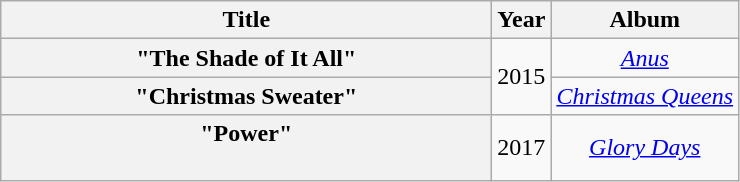<table class="wikitable plainrowheaders" style="text-align:center;">
<tr>
<th style="width:20em;">Title</th>
<th>Year</th>
<th>Album</th>
</tr>
<tr>
<th scope="row">"The Shade of It All"<br></th>
<td rowspan="2">2015</td>
<td><em><a href='#'>Anus</a></em></td>
</tr>
<tr>
<th scope="row">"Christmas Sweater"<br></th>
<td><em><a href='#'>Christmas Queens</a></em></td>
</tr>
<tr>
<th scope="row">"Power"<br><br></th>
<td rowspan="1">2017</td>
<td><em><a href='#'>Glory Days</a></em></td>
</tr>
</table>
